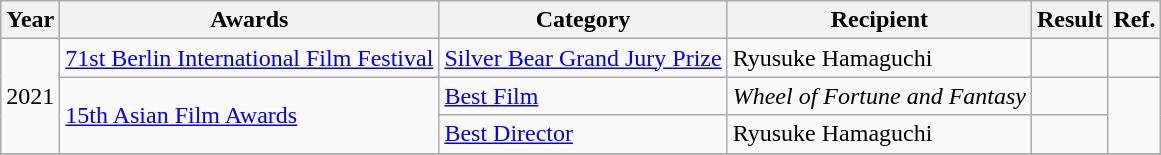<table class=wikitable>
<tr>
<th>Year</th>
<th>Awards</th>
<th>Category</th>
<th>Recipient</th>
<th>Result</th>
<th>Ref.</th>
</tr>
<tr>
<td rowspan=3>2021</td>
<td><a href='#'>71st Berlin International Film Festival</a></td>
<td><a href='#'>Silver Bear Grand Jury Prize</a></td>
<td>Ryusuke Hamaguchi</td>
<td></td>
<td></td>
</tr>
<tr>
<td rowspan=2><a href='#'>15th Asian Film Awards</a></td>
<td><a href='#'>Best Film</a></td>
<td><em>Wheel of Fortune and Fantasy</em></td>
<td></td>
<td rowspan=2></td>
</tr>
<tr>
<td><a href='#'>Best Director</a></td>
<td>Ryusuke Hamaguchi</td>
<td></td>
</tr>
<tr>
</tr>
</table>
